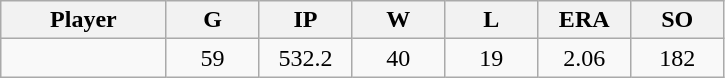<table class="wikitable sortable">
<tr>
<th bgcolor="#DDDDFF" width="16%">Player</th>
<th bgcolor="#DDDDFF" width="9%">G</th>
<th bgcolor="#DDDDFF" width="9%">IP</th>
<th bgcolor="#DDDDFF" width="9%">W</th>
<th bgcolor="#DDDDFF" width="9%">L</th>
<th bgcolor="#DDDDFF" width="9%">ERA</th>
<th bgcolor="#DDDDFF" width="9%">SO</th>
</tr>
<tr align="center">
<td></td>
<td>59</td>
<td>532.2</td>
<td>40</td>
<td>19</td>
<td>2.06</td>
<td>182</td>
</tr>
</table>
